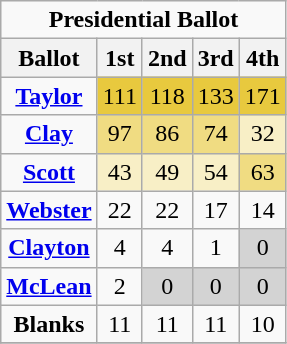<table class="wikitable" style="text-align:center">
<tr>
<td colspan="28"><strong>Presidential Ballot</strong></td>
</tr>
<tr>
<th>Ballot</th>
<th>1st</th>
<th>2nd</th>
<th>3rd</th>
<th>4th</th>
</tr>
<tr>
<td><strong><a href='#'>Taylor</a></strong></td>
<td style="background:#e8c93e;">111</td>
<td style="background:#e8c93e;">118</td>
<td style="background:#e8c93e;">133</td>
<td style="background:#e8c93e;">171</td>
</tr>
<tr>
<td><strong><a href='#'>Clay</a></strong></td>
<td style="background:#f0dc82;">97</td>
<td style="background:#f0dc82;">86</td>
<td style="background:#f0dc82;">74</td>
<td style="background:#f8efc6;">32</td>
</tr>
<tr>
<td><strong><a href='#'>Scott</a></strong></td>
<td style="background:#f8efc6;">43</td>
<td style="background:#f8efc6;">49</td>
<td style="background:#f8efc6;">54</td>
<td style="background:#f0dc82;">63</td>
</tr>
<tr>
<td><strong><a href='#'>Webster</a></strong></td>
<td>22</td>
<td>22</td>
<td>17</td>
<td>14</td>
</tr>
<tr>
<td><strong><a href='#'>Clayton</a></strong></td>
<td>4</td>
<td>4</td>
<td>1</td>
<td style="background:#d3d3d3">0</td>
</tr>
<tr>
<td><strong><a href='#'>McLean</a></strong></td>
<td>2</td>
<td style="background:#d3d3d3">0</td>
<td style="background:#d3d3d3">0</td>
<td style="background:#d3d3d3">0</td>
</tr>
<tr>
<td><strong>Blanks</strong></td>
<td>11</td>
<td>11</td>
<td>11</td>
<td>10</td>
</tr>
<tr>
</tr>
</table>
